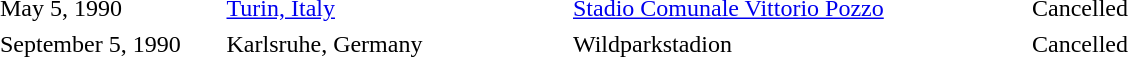<table cellpadding="2" style="border: 0px solid darkgray;">
<tr>
<th width="145"></th>
<th width="225"></th>
<th width="300"></th>
<th width="375"></th>
</tr>
<tr border="0">
<td>May 5, 1990</td>
<td><a href='#'>Turin, Italy</a></td>
<td><a href='#'>Stadio Comunale Vittorio Pozzo</a></td>
<td>Cancelled</td>
</tr>
<tr>
<td>September 5, 1990</td>
<td>Karlsruhe, Germany</td>
<td>Wildparkstadion</td>
<td>Cancelled</td>
</tr>
<tr>
</tr>
</table>
